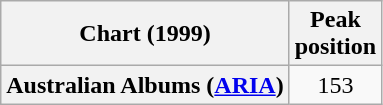<table class="wikitable plainrowheaders">
<tr>
<th scope="col">Chart (1999)</th>
<th scope="col">Peak<br>position</th>
</tr>
<tr>
<th scope="row">Australian Albums (<a href='#'>ARIA</a>)</th>
<td align="center">153</td>
</tr>
</table>
